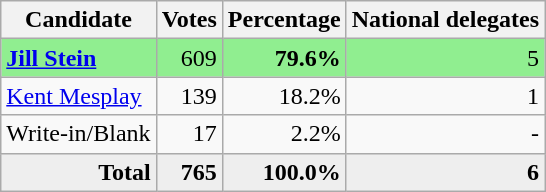<table class="wikitable" style="text-align:right;">
<tr>
<th>Candidate</th>
<th>Votes</th>
<th>Percentage</th>
<th>National delegates</th>
</tr>
<tr style="background:lightgreen;">
<td style="text-align:left;"><strong><a href='#'>Jill Stein</a></strong></td>
<td>609</td>
<td><strong>79.6%</strong></td>
<td>5</td>
</tr>
<tr>
<td style="text-align:left;"><a href='#'>Kent Mesplay</a></td>
<td>139</td>
<td>18.2%</td>
<td>1</td>
</tr>
<tr>
<td style="text-align:left;">Write-in/Blank</td>
<td>17</td>
<td>2.2%</td>
<td>-</td>
</tr>
<tr style="background:#eee;">
<td style="margin-right:0.50px"><strong>Total</strong></td>
<td style="margin-right:0.50px"><strong>765</strong></td>
<td style="margin-right:0.50px"><strong>100.0%</strong></td>
<td style="margin-right:0.50px"><strong>6</strong></td>
</tr>
</table>
